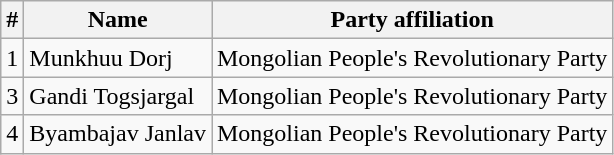<table class="wikitable sortable">
<tr>
<th>#</th>
<th>Name</th>
<th>Party affiliation</th>
</tr>
<tr>
<td>1</td>
<td>Munkhuu Dorj</td>
<td>Mongolian People's Revolutionary Party</td>
</tr>
<tr>
<td>3</td>
<td>Gandi Togsjargal</td>
<td>Mongolian People's Revolutionary Party</td>
</tr>
<tr>
<td>4</td>
<td>Byambajav Janlav</td>
<td>Mongolian People's Revolutionary Party</td>
</tr>
</table>
